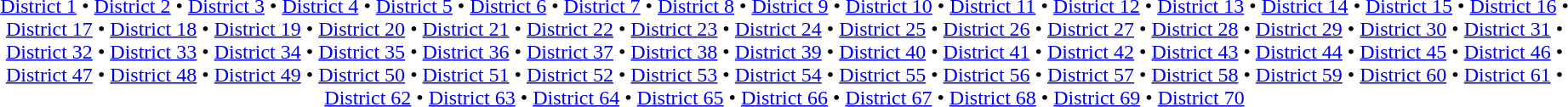<table id=toc class=toc summary=Contents>
<tr>
<td align=center><br><a href='#'>District 1</a> • <a href='#'>District 2</a> • <a href='#'>District 3</a> • <a href='#'>District 4</a> • <a href='#'>District 5</a> • <a href='#'>District 6</a> • <a href='#'>District 7</a> • <a href='#'>District 8</a> • <a href='#'>District 9</a> • <a href='#'>District 10</a> • <a href='#'>District 11</a> • <a href='#'>District 12</a> • <a href='#'>District 13</a> • <a href='#'>District 14</a> • <a href='#'>District 15</a> • <a href='#'>District 16</a> • <a href='#'>District 17</a> • <a href='#'>District 18</a> • <a href='#'>District 19</a> • <a href='#'>District 20</a> • <a href='#'>District 21</a> • <a href='#'>District 22</a> • <a href='#'>District 23</a> • <a href='#'>District 24</a> • <a href='#'>District 25</a> • <a href='#'>District 26</a> • <a href='#'>District 27</a> • <a href='#'>District 28</a> • <a href='#'>District 29</a> • <a href='#'>District 30</a> • <a href='#'>District 31</a> • <a href='#'>District 32</a> • <a href='#'>District 33</a> • <a href='#'>District 34</a> • <a href='#'>District 35</a> • <a href='#'>District 36</a> • <a href='#'>District 37</a> • <a href='#'>District 38</a> • <a href='#'>District 39</a> • <a href='#'>District 40</a> • <a href='#'>District 41</a> • <a href='#'>District 42</a> • <a href='#'>District 43</a> • <a href='#'>District 44</a> • <a href='#'>District 45</a> • <a href='#'>District 46</a> • <a href='#'>District 47</a> • <a href='#'>District 48</a> • <a href='#'>District 49</a> • <a href='#'>District 50</a> • <a href='#'>District 51</a> • <a href='#'>District 52</a> • <a href='#'>District 53</a> • <a href='#'>District 54</a> • <a href='#'>District 55</a> • <a href='#'>District 56</a> • <a href='#'>District 57</a> • <a href='#'>District 58</a> • <a href='#'>District 59</a> • <a href='#'>District 60</a> • <a href='#'>District 61</a> • <a href='#'>District 62</a> • <a href='#'>District 63</a> • <a href='#'>District 64</a> • <a href='#'>District 65</a> • <a href='#'>District 66</a> • <a href='#'>District 67</a> • <a href='#'>District 68</a> • <a href='#'>District 69</a> • <a href='#'>District 70</a></td>
</tr>
</table>
